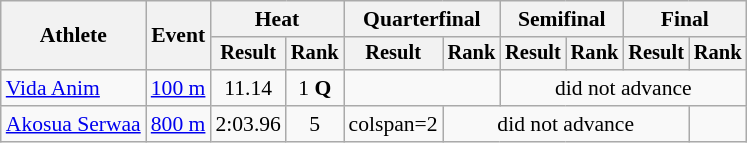<table class=wikitable style="font-size:90%">
<tr>
<th rowspan="2">Athlete</th>
<th rowspan="2">Event</th>
<th colspan="2">Heat</th>
<th colspan="2">Quarterfinal</th>
<th colspan="2">Semifinal</th>
<th colspan="2">Final</th>
</tr>
<tr style="font-size:95%">
<th>Result</th>
<th>Rank</th>
<th>Result</th>
<th>Rank</th>
<th>Result</th>
<th>Rank</th>
<th>Result</th>
<th>Rank</th>
</tr>
<tr align=center>
<td align=left><a href='#'>Vida Anim</a></td>
<td align=left><a href='#'>100 m</a></td>
<td>11.14</td>
<td>1 <strong>Q</strong></td>
<td colspan=2></td>
<td colspan=4>did not advance</td>
</tr>
<tr align=center>
<td align=left><a href='#'>Akosua Serwaa</a></td>
<td align=left><a href='#'>800 m</a></td>
<td>2:03.96</td>
<td>5</td>
<td>colspan=2 </td>
<td colspan=4>did not advance</td>
</tr>
</table>
